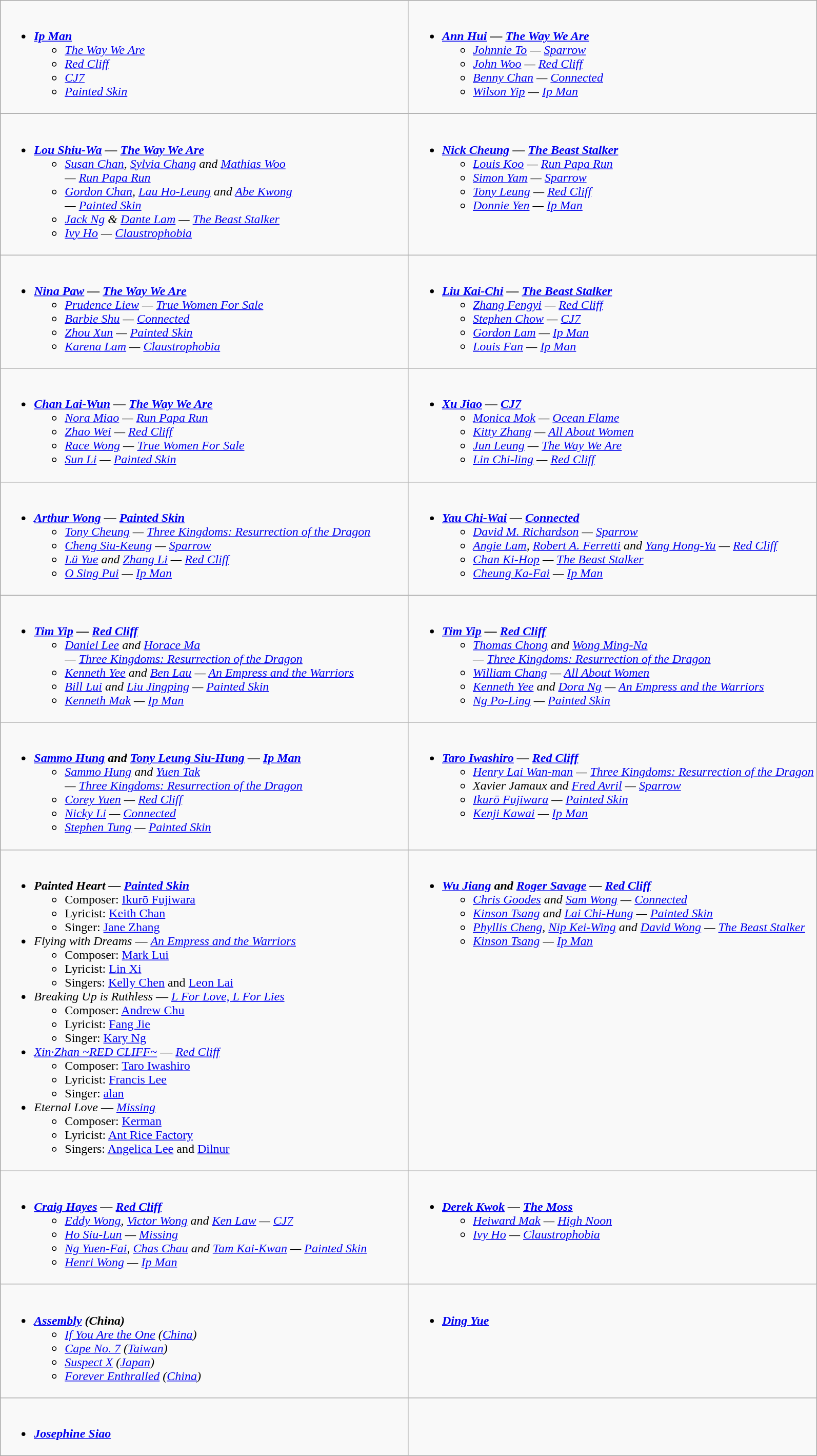<table class=wikitable>
<tr>
<td valign="top" width="50%"><br><ul><li><strong><em><a href='#'>Ip Man</a></em></strong><ul><li><em><a href='#'>The Way We Are</a></em></li><li><em><a href='#'>Red Cliff</a></em></li><li><em><a href='#'>CJ7</a></em></li><li><em><a href='#'>Painted Skin</a></em></li></ul></li></ul></td>
<td valign="top" width="50%"><br><ul><li><strong><em><a href='#'>Ann Hui</a> — <a href='#'>The Way We Are</a></em></strong><ul><li><em><a href='#'>Johnnie To</a> — <a href='#'>Sparrow</a></em></li><li><em><a href='#'>John Woo</a> — <a href='#'>Red Cliff</a></em></li><li><em><a href='#'>Benny Chan</a> — <a href='#'>Connected</a></em></li><li><em><a href='#'>Wilson Yip</a> — <a href='#'>Ip Man</a></em></li></ul></li></ul></td>
</tr>
<tr>
<td valign="top" width="50%"><br><ul><li><strong><em><a href='#'>Lou Shiu-Wa</a> — <a href='#'>The Way We Are</a></em></strong><ul><li><em><a href='#'>Susan Chan</a>, <a href='#'>Sylvia Chang</a> and <a href='#'>Mathias Woo</a> <br> — <a href='#'>Run Papa Run</a></em></li><li><em><a href='#'>Gordon Chan</a>, <a href='#'>Lau Ho-Leung</a> and <a href='#'>Abe Kwong</a> <br>  — <a href='#'>Painted Skin</a></em></li><li><em><a href='#'>Jack Ng</a> & <a href='#'>Dante Lam</a> — <a href='#'>The Beast Stalker</a></em></li><li><em><a href='#'>Ivy Ho</a> — <a href='#'>Claustrophobia</a></em></li></ul></li></ul></td>
<td valign="top" width="50%"><br><ul><li><strong><em><a href='#'>Nick Cheung</a> — <a href='#'>The Beast Stalker</a></em></strong><ul><li><em><a href='#'>Louis Koo</a> — <a href='#'>Run Papa Run</a></em></li><li><em><a href='#'>Simon Yam</a> — <a href='#'>Sparrow</a></em></li><li><em><a href='#'>Tony Leung</a> — <a href='#'>Red Cliff</a></em></li><li><em><a href='#'>Donnie Yen</a> — <a href='#'>Ip Man</a></em></li></ul></li></ul></td>
</tr>
<tr>
<td valign="top" width="50%"><br><ul><li><strong><em><a href='#'>Nina Paw</a> — <a href='#'>The Way We Are</a></em></strong><ul><li><em><a href='#'>Prudence Liew</a> — <a href='#'>True Women For Sale</a></em></li><li><em><a href='#'>Barbie Shu</a> — <a href='#'>Connected</a></em></li><li><em><a href='#'>Zhou Xun</a> — <a href='#'>Painted Skin</a></em></li><li><em><a href='#'>Karena Lam</a> — <a href='#'>Claustrophobia</a></em></li></ul></li></ul></td>
<td valign="top" width="50%"><br><ul><li><strong><em><a href='#'>Liu Kai-Chi</a> — <a href='#'>The Beast Stalker</a></em></strong><ul><li><em><a href='#'>Zhang Fengyi</a> — <a href='#'>Red Cliff</a></em></li><li><em><a href='#'>Stephen Chow</a> — <a href='#'>CJ7</a></em></li><li><em><a href='#'>Gordon Lam</a> — <a href='#'>Ip Man</a></em></li><li><em><a href='#'>Louis Fan</a> — <a href='#'>Ip Man</a></em></li></ul></li></ul></td>
</tr>
<tr>
<td valign="top" width="50%"><br><ul><li><strong><em><a href='#'>Chan Lai-Wun</a> — <a href='#'>The Way We Are</a></em></strong><ul><li><em><a href='#'>Nora Miao</a> — <a href='#'>Run Papa Run</a></em></li><li><em><a href='#'>Zhao Wei</a> — <a href='#'>Red Cliff</a></em></li><li><em><a href='#'>Race Wong</a> — <a href='#'>True Women For Sale</a></em></li><li><em><a href='#'>Sun Li</a> — <a href='#'>Painted Skin</a></em></li></ul></li></ul></td>
<td valign="top" width="50%"><br><ul><li><strong><em><a href='#'>Xu Jiao</a> — <a href='#'>CJ7</a></em></strong><ul><li><em><a href='#'>Monica Mok</a> — <a href='#'>Ocean Flame</a></em></li><li><em><a href='#'>Kitty Zhang</a> — <a href='#'>All About Women</a></em></li><li><em><a href='#'>Jun Leung</a> — <a href='#'>The Way We Are</a></em></li><li><em><a href='#'>Lin Chi-ling</a> — <a href='#'>Red Cliff</a></em></li></ul></li></ul></td>
</tr>
<tr>
<td valign="top" width="50%"><br><ul><li><strong><em><a href='#'>Arthur Wong</a> — <a href='#'>Painted Skin</a></em></strong><ul><li><em><a href='#'>Tony Cheung</a> — <a href='#'>Three Kingdoms: Resurrection of the Dragon</a></em></li><li><em><a href='#'>Cheng Siu-Keung</a> — <a href='#'>Sparrow</a></em></li><li><em><a href='#'>Lü Yue</a> and <a href='#'>Zhang Li</a> — <a href='#'>Red Cliff</a></em></li><li><em><a href='#'>O Sing Pui</a> — <a href='#'>Ip Man</a></em></li></ul></li></ul></td>
<td valign="top" width="50%"><br><ul><li><strong><em><a href='#'>Yau Chi-Wai</a> — <a href='#'>Connected</a></em></strong><ul><li><em><a href='#'>David M. Richardson</a> — <a href='#'>Sparrow</a></em></li><li><em><a href='#'>Angie Lam</a>, <a href='#'>Robert A. Ferretti</a> and <a href='#'>Yang Hong-Yu</a> — <a href='#'>Red Cliff</a></em></li><li><em><a href='#'>Chan Ki-Hop</a> — <a href='#'>The Beast Stalker</a></em></li><li><em><a href='#'>Cheung Ka-Fai</a> — <a href='#'>Ip Man</a></em></li></ul></li></ul></td>
</tr>
<tr>
<td valign="top" width="50%"><br><ul><li><strong><em><a href='#'>Tim Yip</a> — <a href='#'>Red Cliff</a></em></strong><ul><li><em><a href='#'>Daniel Lee</a> and <a href='#'>Horace Ma</a> <br> — <a href='#'>Three Kingdoms: Resurrection of the Dragon</a></em></li><li><em><a href='#'>Kenneth Yee</a> and <a href='#'>Ben Lau</a> — <a href='#'>An Empress and the Warriors</a></em></li><li><em><a href='#'>Bill Lui</a> and <a href='#'>Liu Jingping</a> — <a href='#'>Painted Skin</a></em></li><li><em><a href='#'>Kenneth Mak</a> — <a href='#'>Ip Man</a></em></li></ul></li></ul></td>
<td valign="top" width="50%"><br><ul><li><strong><em><a href='#'>Tim Yip</a> — <a href='#'>Red Cliff</a></em></strong><ul><li><em><a href='#'>Thomas Chong</a> and <a href='#'>Wong Ming-Na</a> <br> — <a href='#'>Three Kingdoms: Resurrection of the Dragon</a></em></li><li><em><a href='#'>William Chang</a> — <a href='#'>All About Women</a></em></li><li><em><a href='#'>Kenneth Yee</a> and <a href='#'>Dora Ng</a> — <a href='#'>An Empress and the Warriors</a></em></li><li><em><a href='#'>Ng Po-Ling</a> — <a href='#'>Painted Skin</a></em></li></ul></li></ul></td>
</tr>
<tr>
<td valign="top" width="50%"><br><ul><li><strong><em><a href='#'>Sammo Hung</a> and <a href='#'>Tony Leung Siu-Hung</a> — <a href='#'>Ip Man</a></em></strong><ul><li><em><a href='#'>Sammo Hung</a> and <a href='#'>Yuen Tak</a> <br> — <a href='#'>Three Kingdoms: Resurrection of the Dragon</a></em></li><li><em><a href='#'>Corey Yuen</a> — <a href='#'>Red Cliff</a></em></li><li><em><a href='#'>Nicky Li</a> — <a href='#'>Connected</a></em></li><li><em><a href='#'>Stephen Tung</a> — <a href='#'>Painted Skin</a></em></li></ul></li></ul></td>
<td valign="top" width="50%"><br><ul><li><strong><em><a href='#'>Taro Iwashiro</a> — <a href='#'>Red Cliff</a></em></strong><ul><li><em><a href='#'>Henry Lai Wan-man</a> — <a href='#'>Three Kingdoms: Resurrection of the Dragon</a></em></li><li><em>Xavier Jamaux and <a href='#'>Fred Avril</a> — <a href='#'>Sparrow</a></em></li><li><em><a href='#'>Ikurō Fujiwara</a> — <a href='#'>Painted Skin</a></em></li><li><em><a href='#'>Kenji Kawai</a> — <a href='#'>Ip Man</a></em></li></ul></li></ul></td>
</tr>
<tr>
<td valign="top" width="50%"><br><ul><li><strong><em>Painted Heart —  <a href='#'>Painted Skin</a></em></strong><ul><li>Composer: <a href='#'>Ikurō Fujiwara</a></li><li>Lyricist: <a href='#'>Keith Chan</a></li><li>Singer: <a href='#'>Jane Zhang</a></li></ul></li><li><em>Flying with Dreams</em> — <em><a href='#'>An Empress and the Warriors</a></em><ul><li>Composer: <a href='#'>Mark Lui</a></li><li>Lyricist: <a href='#'>Lin Xi</a></li><li>Singers: <a href='#'>Kelly Chen</a> and <a href='#'>Leon Lai</a></li></ul></li><li><em>Breaking Up is Ruthless</em> — <em><a href='#'>L For Love, L For Lies</a></em><ul><li>Composer: <a href='#'>Andrew Chu</a></li><li>Lyricist: <a href='#'>Fang Jie</a></li><li>Singer: <a href='#'>Kary Ng</a></li></ul></li><li><em><a href='#'>Xin·Zhan ~RED CLIFF~</a></em> — <em><a href='#'>Red Cliff</a></em><ul><li>Composer: <a href='#'>Taro Iwashiro</a></li><li>Lyricist: <a href='#'>Francis Lee</a></li><li>Singer: <a href='#'>alan</a></li></ul></li><li><em>Eternal Love</em> — <em><a href='#'>Missing</a></em><ul><li>Composer: <a href='#'>Kerman</a></li><li>Lyricist: <a href='#'>Ant Rice Factory</a></li><li>Singers: <a href='#'>Angelica Lee</a> and <a href='#'>Dilnur</a></li></ul></li></ul></td>
<td valign="top" width="50%"><br><ul><li><strong><em><a href='#'>Wu Jiang</a> and <a href='#'>Roger Savage</a> — <a href='#'>Red Cliff</a></em></strong><ul><li><em><a href='#'>Chris Goodes</a> and <a href='#'>Sam Wong</a> — <a href='#'>Connected</a></em></li><li><em><a href='#'>Kinson Tsang</a> and <a href='#'>Lai Chi-Hung</a> — <a href='#'>Painted Skin</a></em></li><li><em><a href='#'>Phyllis Cheng</a>, <a href='#'>Nip Kei-Wing</a> and <a href='#'>David Wong</a> — <a href='#'>The Beast Stalker</a></em></li><li><em><a href='#'>Kinson Tsang</a> — <a href='#'>Ip Man</a></em></li></ul></li></ul></td>
</tr>
<tr>
<td valign="top" width="50%"><br><ul><li><strong><em><a href='#'>Craig Hayes</a> — <a href='#'>Red Cliff</a></em></strong><ul><li><em><a href='#'>Eddy Wong</a>, <a href='#'>Victor Wong</a> and <a href='#'>Ken Law</a> — <a href='#'>CJ7</a></em></li><li><em><a href='#'>Ho Siu-Lun</a> — <a href='#'>Missing</a></em></li><li><em><a href='#'>Ng Yuen-Fai</a>, <a href='#'>Chas Chau</a> and <a href='#'>Tam Kai-Kwan</a> — <a href='#'>Painted Skin</a></em></li><li><em><a href='#'>Henri Wong</a> — <a href='#'>Ip Man</a></em></li></ul></li></ul></td>
<td valign="top" width="50%"><br><ul><li><strong><em><a href='#'>Derek Kwok</a> — <a href='#'>The Moss</a></em></strong><ul><li><em><a href='#'>Heiward Mak</a> — <a href='#'>High Noon</a></em></li><li><em><a href='#'>Ivy Ho</a> — <a href='#'>Claustrophobia</a></em></li></ul></li></ul></td>
</tr>
<tr>
<td valign="top" width="50%"><br><ul><li><strong><em><a href='#'>Assembly</a> (China)</em></strong><ul><li><em><a href='#'>If You Are the One</a> (<a href='#'>China</a>)</em></li><li><em><a href='#'>Cape No. 7</a> (<a href='#'>Taiwan</a>)</em></li><li><em><a href='#'>Suspect X</a> (<a href='#'>Japan</a>)</em></li><li><em><a href='#'>Forever Enthralled</a> (<a href='#'>China</a>)</em></li></ul></li></ul></td>
<td valign="top" width="50%"><br><ul><li><strong><em><a href='#'>Ding Yue</a></em></strong></li></ul></td>
</tr>
<tr>
<td valign="top" width="50%"><br><ul><li><strong><em><a href='#'>Josephine Siao</a></em></strong></li></ul></td>
</tr>
</table>
